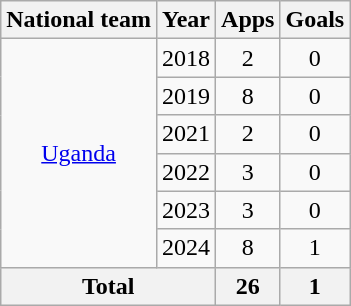<table class=wikitable style=text-align:center>
<tr>
<th>National team</th>
<th>Year</th>
<th>Apps</th>
<th>Goals</th>
</tr>
<tr>
<td rowspan=6><a href='#'>Uganda</a></td>
<td>2018</td>
<td>2</td>
<td>0</td>
</tr>
<tr>
<td>2019</td>
<td>8</td>
<td>0</td>
</tr>
<tr>
<td>2021</td>
<td>2</td>
<td>0</td>
</tr>
<tr>
<td>2022</td>
<td>3</td>
<td>0</td>
</tr>
<tr>
<td>2023</td>
<td>3</td>
<td>0</td>
</tr>
<tr>
<td>2024</td>
<td>8</td>
<td>1</td>
</tr>
<tr>
<th colspan=2>Total</th>
<th>26</th>
<th>1</th>
</tr>
</table>
